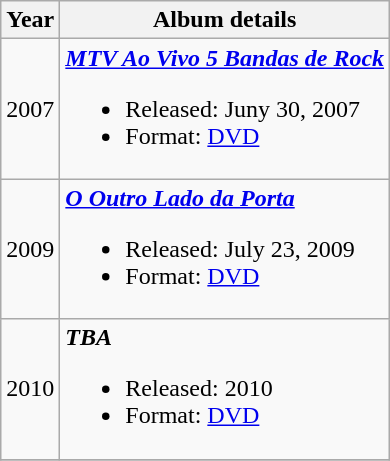<table class="wikitable">
<tr>
<th align="left">Year</th>
<th align="left">Album details</th>
</tr>
<tr>
<td>2007</td>
<td><strong><em><a href='#'>MTV Ao Vivo 5 Bandas de Rock</a></em></strong><br><ul><li>Released: Juny 30, 2007</li><li>Format: <a href='#'>DVD</a></li></ul></td>
</tr>
<tr>
<td>2009</td>
<td><strong><em><a href='#'>O Outro Lado da Porta</a></em></strong><br><ul><li>Released: July 23, 2009</li><li>Format: <a href='#'>DVD</a></li></ul></td>
</tr>
<tr>
<td>2010</td>
<td><strong><em>TBA</em></strong><br><ul><li>Released: 2010</li><li>Format: <a href='#'>DVD</a></li></ul></td>
</tr>
<tr>
</tr>
</table>
